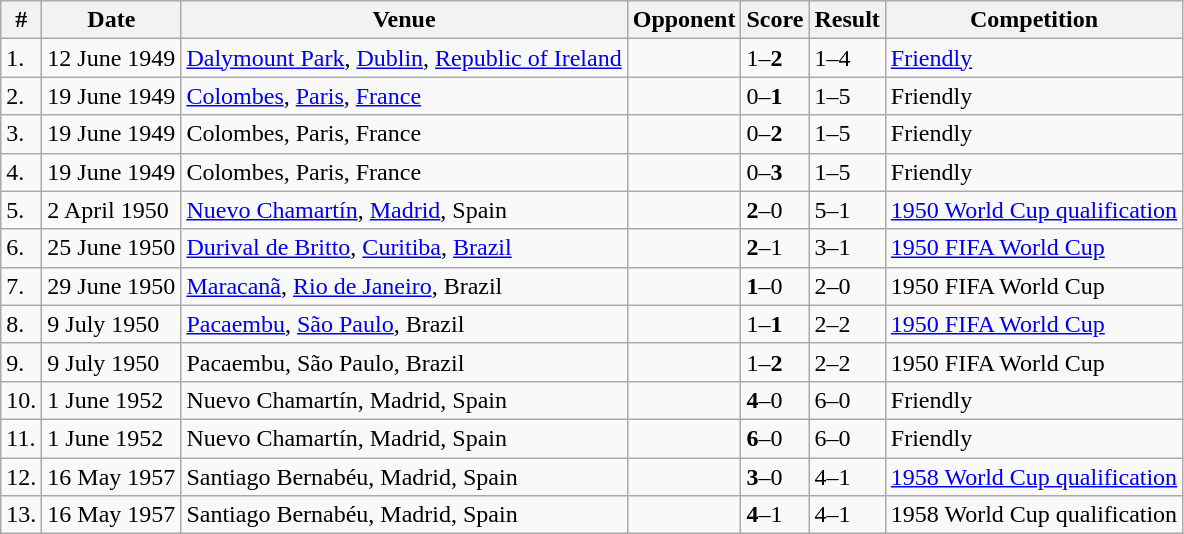<table class="wikitable" style="font-size:100%">
<tr>
<th>#</th>
<th>Date</th>
<th>Venue</th>
<th>Opponent</th>
<th>Score</th>
<th>Result</th>
<th>Competition</th>
</tr>
<tr>
<td>1.</td>
<td>12 June 1949</td>
<td><a href='#'>Dalymount Park</a>, <a href='#'>Dublin</a>, <a href='#'>Republic of Ireland</a></td>
<td></td>
<td>1–<strong>2</strong></td>
<td>1–4</td>
<td><a href='#'>Friendly</a></td>
</tr>
<tr>
<td>2.</td>
<td>19 June 1949</td>
<td><a href='#'>Colombes</a>, <a href='#'>Paris</a>, <a href='#'>France</a></td>
<td></td>
<td>0–<strong>1</strong></td>
<td>1–5</td>
<td>Friendly</td>
</tr>
<tr>
<td>3.</td>
<td>19 June 1949</td>
<td>Colombes, Paris, France</td>
<td></td>
<td>0–<strong>2</strong></td>
<td>1–5</td>
<td>Friendly</td>
</tr>
<tr>
<td>4.</td>
<td>19 June 1949</td>
<td>Colombes, Paris, France</td>
<td></td>
<td>0–<strong>3</strong></td>
<td>1–5</td>
<td>Friendly</td>
</tr>
<tr>
<td>5.</td>
<td>2 April 1950</td>
<td><a href='#'>Nuevo Chamartín</a>, <a href='#'>Madrid</a>, Spain</td>
<td></td>
<td><strong>2</strong>–0</td>
<td>5–1</td>
<td><a href='#'>1950 World Cup qualification</a></td>
</tr>
<tr>
<td>6.</td>
<td>25 June 1950</td>
<td><a href='#'>Durival de Britto</a>, <a href='#'>Curitiba</a>, <a href='#'>Brazil</a></td>
<td></td>
<td><strong>2</strong>–1</td>
<td>3–1</td>
<td><a href='#'>1950 FIFA World Cup</a></td>
</tr>
<tr>
<td>7.</td>
<td>29 June 1950</td>
<td><a href='#'>Maracanã</a>, <a href='#'>Rio de Janeiro</a>, Brazil</td>
<td></td>
<td><strong>1</strong>–0</td>
<td>2–0</td>
<td>1950 FIFA World Cup</td>
</tr>
<tr>
<td>8.</td>
<td>9 July 1950</td>
<td><a href='#'>Pacaembu</a>, <a href='#'>São Paulo</a>, Brazil</td>
<td></td>
<td>1–<strong>1</strong></td>
<td>2–2</td>
<td><a href='#'>1950 FIFA World Cup</a></td>
</tr>
<tr>
<td>9.</td>
<td>9 July 1950</td>
<td>Pacaembu, São Paulo, Brazil</td>
<td></td>
<td>1–<strong>2</strong></td>
<td>2–2</td>
<td>1950 FIFA World Cup</td>
</tr>
<tr>
<td>10.</td>
<td>1 June 1952</td>
<td>Nuevo Chamartín, Madrid, Spain</td>
<td></td>
<td><strong>4</strong>–0</td>
<td>6–0</td>
<td>Friendly</td>
</tr>
<tr>
<td>11.</td>
<td>1 June 1952</td>
<td>Nuevo Chamartín, Madrid, Spain</td>
<td></td>
<td><strong>6</strong>–0</td>
<td>6–0</td>
<td>Friendly</td>
</tr>
<tr>
<td>12.</td>
<td>16 May 1957</td>
<td>Santiago Bernabéu, Madrid, Spain</td>
<td></td>
<td><strong>3</strong>–0</td>
<td>4–1</td>
<td><a href='#'>1958 World Cup qualification</a></td>
</tr>
<tr>
<td>13.</td>
<td>16 May 1957</td>
<td>Santiago Bernabéu, Madrid, Spain</td>
<td></td>
<td><strong>4</strong>–1</td>
<td>4–1</td>
<td>1958 World Cup qualification</td>
</tr>
</table>
